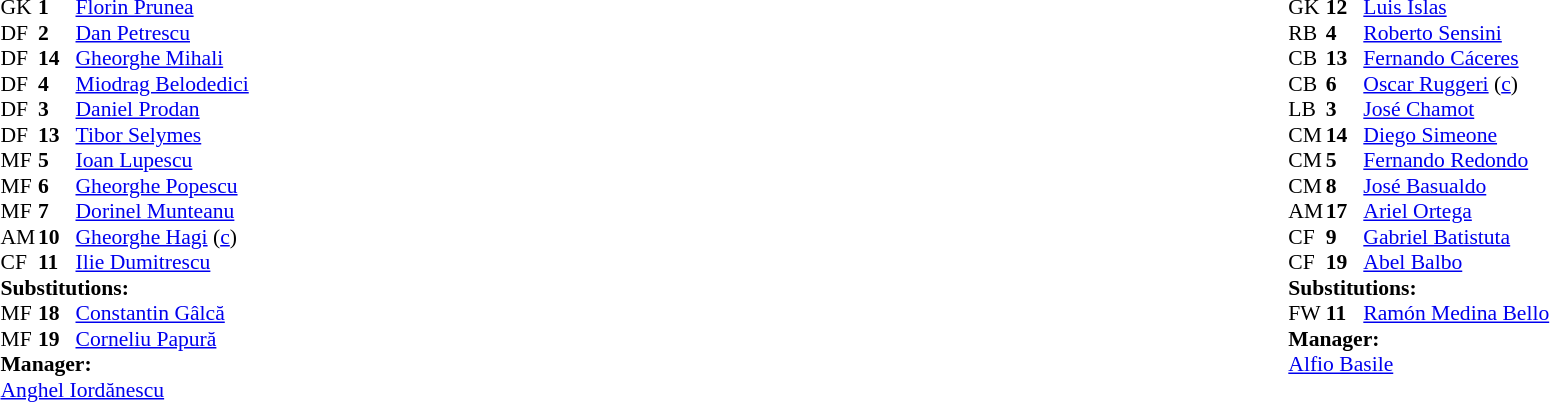<table width="100%">
<tr>
<td valign="top" width="50%"><br><table style="font-size: 90%" cellspacing="0" cellpadding="0">
<tr>
<th width="25"></th>
<th width="25"></th>
</tr>
<tr>
<td>GK</td>
<td><strong>1</strong></td>
<td><a href='#'>Florin Prunea</a></td>
</tr>
<tr>
<td>DF</td>
<td><strong>2</strong></td>
<td><a href='#'>Dan Petrescu</a></td>
</tr>
<tr>
<td>DF</td>
<td><strong>14</strong></td>
<td><a href='#'>Gheorghe Mihali</a></td>
</tr>
<tr>
<td>DF</td>
<td><strong>4</strong></td>
<td><a href='#'>Miodrag Belodedici</a></td>
</tr>
<tr>
<td>DF</td>
<td><strong>3</strong></td>
<td><a href='#'>Daniel Prodan</a></td>
</tr>
<tr>
<td>DF</td>
<td><strong>13</strong></td>
<td><a href='#'>Tibor Selymes</a></td>
<td></td>
</tr>
<tr>
<td>MF</td>
<td><strong>5</strong></td>
<td><a href='#'>Ioan Lupescu</a></td>
</tr>
<tr>
<td>MF</td>
<td><strong>6</strong></td>
<td><a href='#'>Gheorghe Popescu</a></td>
<td></td>
</tr>
<tr>
<td>MF</td>
<td><strong>7</strong></td>
<td><a href='#'>Dorinel Munteanu</a></td>
</tr>
<tr>
<td>AM</td>
<td><strong>10</strong></td>
<td><a href='#'>Gheorghe Hagi</a> (<a href='#'>c</a>)</td>
<td></td>
<td></td>
</tr>
<tr>
<td>CF</td>
<td><strong>11</strong></td>
<td><a href='#'>Ilie Dumitrescu</a></td>
<td></td>
<td></td>
</tr>
<tr>
<td colspan=3><strong>Substitutions:</strong></td>
</tr>
<tr>
<td>MF</td>
<td><strong>18</strong></td>
<td><a href='#'>Constantin Gâlcă</a></td>
<td></td>
<td></td>
</tr>
<tr>
<td>MF</td>
<td><strong>19</strong></td>
<td><a href='#'>Corneliu Papură</a></td>
<td></td>
<td></td>
</tr>
<tr>
<td colspan=3><strong>Manager:</strong></td>
</tr>
<tr>
<td colspan="4"><a href='#'>Anghel Iordănescu</a></td>
</tr>
</table>
</td>
<td valign="top"></td>
<td valign="top" width="50%"><br><table style="font-size: 90%" cellspacing="0" cellpadding="0" align=center>
<tr>
<th width="25"></th>
<th width="25"></th>
</tr>
<tr>
<td>GK</td>
<td><strong>12</strong></td>
<td><a href='#'>Luis Islas</a></td>
</tr>
<tr>
<td>RB</td>
<td><strong>4</strong></td>
<td><a href='#'>Roberto Sensini</a></td>
<td></td>
<td></td>
</tr>
<tr>
<td>CB</td>
<td><strong>13</strong></td>
<td><a href='#'>Fernando Cáceres</a></td>
<td></td>
</tr>
<tr>
<td>CB</td>
<td><strong>6</strong></td>
<td><a href='#'>Oscar Ruggeri</a> (<a href='#'>c</a>)</td>
<td></td>
</tr>
<tr>
<td>LB</td>
<td><strong>3</strong></td>
<td><a href='#'>José Chamot</a></td>
<td></td>
</tr>
<tr>
<td>CM</td>
<td><strong>14</strong></td>
<td><a href='#'>Diego Simeone</a></td>
</tr>
<tr>
<td>CM</td>
<td><strong>5</strong></td>
<td><a href='#'>Fernando Redondo</a></td>
<td></td>
</tr>
<tr>
<td>CM</td>
<td><strong>8</strong></td>
<td><a href='#'>José Basualdo</a></td>
</tr>
<tr>
<td>AM</td>
<td><strong>17</strong></td>
<td><a href='#'>Ariel Ortega</a></td>
</tr>
<tr>
<td>CF</td>
<td><strong>9</strong></td>
<td><a href='#'>Gabriel Batistuta</a></td>
</tr>
<tr>
<td>CF</td>
<td><strong>19</strong></td>
<td><a href='#'>Abel Balbo</a></td>
</tr>
<tr>
<td colspan=3><strong>Substitutions:</strong></td>
</tr>
<tr>
<td>FW</td>
<td><strong>11</strong></td>
<td><a href='#'>Ramón Medina Bello</a></td>
<td></td>
<td></td>
</tr>
<tr>
<td colspan=3><strong>Manager:</strong></td>
</tr>
<tr>
<td colspan="4"><a href='#'>Alfio Basile</a></td>
</tr>
</table>
</td>
</tr>
</table>
